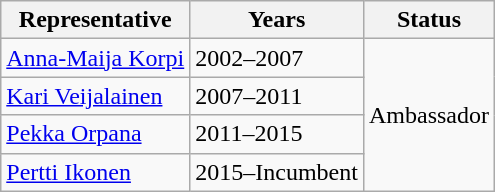<table class="wikitable sortable">
<tr>
<th>Representative</th>
<th>Years</th>
<th>Status</th>
</tr>
<tr>
<td><a href='#'>Anna-Maija Korpi</a></td>
<td>2002–2007</td>
<td rowspan="4">Ambassador</td>
</tr>
<tr>
<td><a href='#'>Kari Veijalainen</a></td>
<td>2007–2011</td>
</tr>
<tr>
<td><a href='#'>Pekka Orpana</a></td>
<td>2011–2015</td>
</tr>
<tr>
<td><a href='#'>Pertti Ikonen</a></td>
<td>2015–Incumbent</td>
</tr>
</table>
